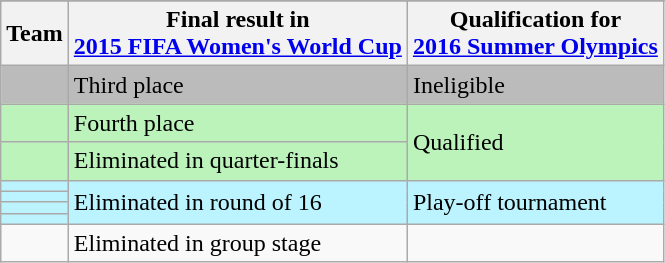<table class="wikitable">
<tr>
</tr>
<tr>
<th>Team</th>
<th>Final result in<br><a href='#'>2015 FIFA Women's World Cup</a></th>
<th>Qualification for<br><a href='#'>2016 Summer Olympics</a></th>
</tr>
<tr bgcolor=#bbbbbb>
<td></td>
<td>Third place</td>
<td>Ineligible</td>
</tr>
<tr bgcolor=#bbf3bb>
<td></td>
<td>Fourth place</td>
<td rowspan=2>Qualified</td>
</tr>
<tr bgcolor=#bbf3bb>
<td></td>
<td>Eliminated in quarter-finals</td>
</tr>
<tr bgcolor=#bbf3ff>
<td></td>
<td rowspan=4>Eliminated in round of 16</td>
<td rowspan=4>Play-off tournament</td>
</tr>
<tr bgcolor=#bbf3ff>
<td></td>
</tr>
<tr bgcolor=#bbf3ff>
<td></td>
</tr>
<tr bgcolor=#bbf3ff>
<td></td>
</tr>
<tr>
<td></td>
<td>Eliminated in group stage</td>
<td></td>
</tr>
</table>
